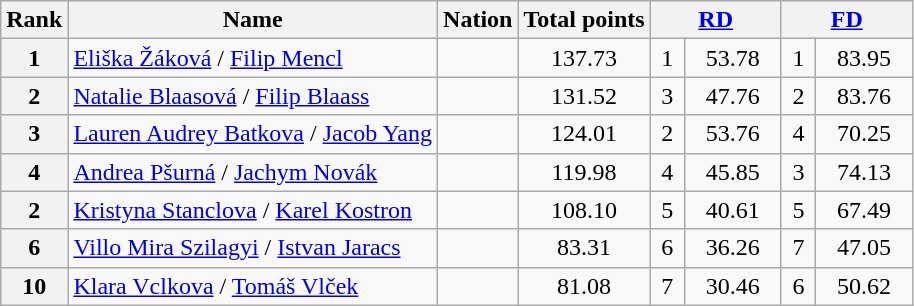<table class="wikitable sortable">
<tr>
<th>Rank</th>
<th>Name</th>
<th>Nation</th>
<th>Total points</th>
<th colspan="2" width="80px" align="center"><a href='#'>RD</a></th>
<th colspan="2" width="80px" align="center"><a href='#'>FD</a></th>
</tr>
<tr>
<th>1</th>
<td><a href='#'>Eliška Žáková</a> / <a href='#'>Filip Mencl</a></td>
<td></td>
<td align="center">137.73</td>
<td align="center">1</td>
<td align="center">53.78</td>
<td align="center">1</td>
<td align="center">83.95</td>
</tr>
<tr>
<th>2</th>
<td><a href='#'>Natalie Blaasová</a> / <a href='#'>Filip Blaass</a></td>
<td></td>
<td align="center">131.52</td>
<td align="center">3</td>
<td align="center">47.76</td>
<td align="center">2</td>
<td align="center">83.76</td>
</tr>
<tr>
<th>3</th>
<td><a href='#'>Lauren Audrey Batkova</a> / <a href='#'>Jacob Yang</a></td>
<td></td>
<td align="center">124.01</td>
<td align="center">2</td>
<td align="center">53.76</td>
<td align="center">4</td>
<td align="center">70.25</td>
</tr>
<tr>
<th>4</th>
<td><a href='#'>Andrea Pšurná</a> / <a href='#'>Jachym Novák</a></td>
<td></td>
<td align="center">119.98</td>
<td align="center">4</td>
<td align="center">45.85</td>
<td align="center">3</td>
<td align="center">74.13</td>
</tr>
<tr>
<th>2</th>
<td><a href='#'>Kristyna Stanclova</a> / <a href='#'>Karel Kostron</a></td>
<td></td>
<td align="center">108.10</td>
<td align="center">5</td>
<td align="center">40.61</td>
<td align="center">5</td>
<td align="center">67.49</td>
</tr>
<tr>
<th>6</th>
<td><a href='#'>Villo Mira Szilagyi</a> / <a href='#'>Istvan Jaracs</a></td>
<td></td>
<td align="center">83.31</td>
<td align="center">6</td>
<td align="center">36.26</td>
<td align="center">7</td>
<td align="center">47.05</td>
</tr>
<tr>
<th>10</th>
<td><a href='#'>Klara Vclkova</a> / <a href='#'>Tomáš Vlček</a></td>
<td></td>
<td align="center">81.08</td>
<td align="center">7</td>
<td align="center">30.46</td>
<td align="center">6</td>
<td align="center">50.62</td>
</tr>
</table>
